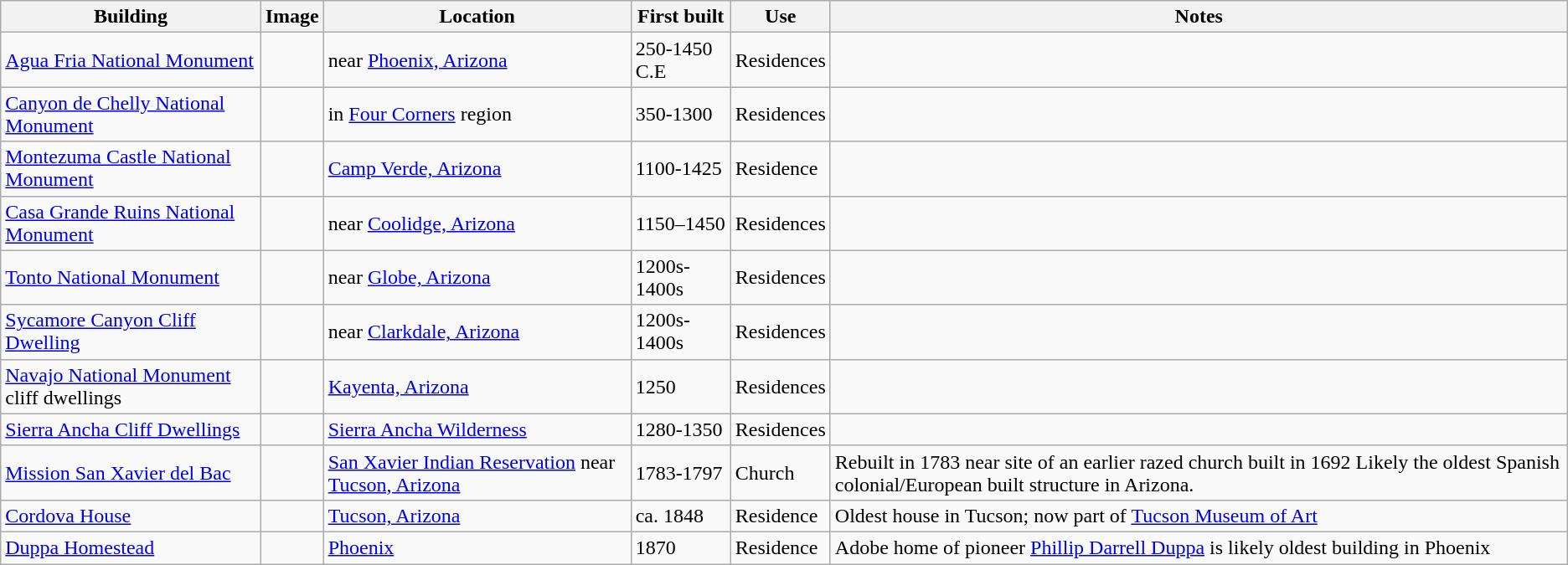<table class="wikitable sortable">
<tr>
<th>Building</th>
<th class="unsortable">Image</th>
<th>Location</th>
<th>First built</th>
<th>Use</th>
<th class="unsortable">Notes</th>
</tr>
<tr>
<td><a href='#'>Agua Fria National Monument</a></td>
<td></td>
<td>near <a href='#'>Phoenix, Arizona</a></td>
<td>250-1450 C.E</td>
<td>Residences</td>
<td></td>
</tr>
<tr>
<td><a href='#'>Canyon de Chelly National Monument</a></td>
<td></td>
<td>in <a href='#'>Four Corners</a> region</td>
<td>350-1300</td>
<td>Residences</td>
<td></td>
</tr>
<tr>
<td><a href='#'>Montezuma Castle National Monument</a></td>
<td></td>
<td><a href='#'>Camp Verde, Arizona</a></td>
<td>1100-1425</td>
<td>Residence</td>
<td></td>
</tr>
<tr>
<td><a href='#'>Casa Grande Ruins National Monument</a></td>
<td></td>
<td>near <a href='#'>Coolidge, Arizona</a></td>
<td>1150–1450</td>
<td>Residences</td>
<td></td>
</tr>
<tr>
<td><a href='#'>Tonto National Monument</a></td>
<td></td>
<td>near <a href='#'>Globe, Arizona</a></td>
<td>1200s-1400s</td>
<td>Residences</td>
<td></td>
</tr>
<tr>
<td><a href='#'>Sycamore Canyon Cliff Dwelling</a></td>
<td></td>
<td>near <a href='#'>Clarkdale, Arizona</a></td>
<td>1200s-1400s</td>
<td>Residences</td>
<td></td>
</tr>
<tr>
<td><a href='#'>Navajo National Monument</a> cliff dwellings</td>
<td></td>
<td><a href='#'>Kayenta, Arizona</a></td>
<td>1250</td>
<td>Residences</td>
<td></td>
</tr>
<tr>
<td><a href='#'>Sierra Ancha Cliff Dwellings</a></td>
<td></td>
<td><a href='#'>Sierra Ancha Wilderness</a></td>
<td>1280-1350</td>
<td>Residences</td>
<td></td>
</tr>
<tr>
<td><a href='#'>Mission San Xavier del Bac</a></td>
<td></td>
<td><a href='#'>San Xavier Indian Reservation</a> near <a href='#'>Tucson, Arizona</a></td>
<td>1783-1797</td>
<td>Church</td>
<td>Rebuilt in 1783 near site of an earlier razed church built in 1692 Likely the oldest Spanish colonial/European built structure in Arizona.</td>
</tr>
<tr>
<td><a href='#'>Cordova House</a></td>
<td></td>
<td><a href='#'>Tucson, Arizona</a></td>
<td>ca. 1848</td>
<td>Residence</td>
<td>Oldest house in Tucson; now part of <a href='#'>Tucson Museum of Art</a></td>
</tr>
<tr>
<td><a href='#'>Duppa Homestead</a></td>
<td></td>
<td><a href='#'>Phoenix</a></td>
<td>1870</td>
<td>Residence</td>
<td>Adobe home of pioneer <a href='#'>Phillip Darrell Duppa</a> is likely oldest building in Phoenix</td>
</tr>
</table>
